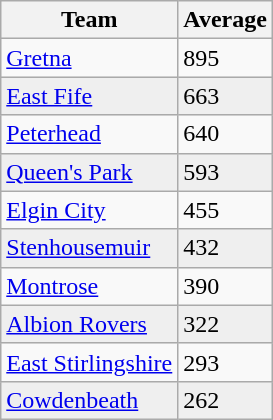<table class="wikitable">
<tr>
<th>Team</th>
<th>Average</th>
</tr>
<tr>
<td><a href='#'>Gretna</a></td>
<td>895</td>
</tr>
<tr bgcolor="#EFEFEF">
<td><a href='#'>East Fife</a></td>
<td>663</td>
</tr>
<tr>
<td><a href='#'>Peterhead</a></td>
<td>640</td>
</tr>
<tr bgcolor="#EFEFEF">
<td><a href='#'>Queen's Park</a></td>
<td>593</td>
</tr>
<tr>
<td><a href='#'>Elgin City</a></td>
<td>455</td>
</tr>
<tr bgcolor="#EFEFEF">
<td><a href='#'>Stenhousemuir</a></td>
<td>432</td>
</tr>
<tr>
<td><a href='#'>Montrose</a></td>
<td>390</td>
</tr>
<tr bgcolor="#EFEFEF">
<td><a href='#'>Albion Rovers</a></td>
<td>322</td>
</tr>
<tr>
<td><a href='#'>East Stirlingshire</a></td>
<td>293</td>
</tr>
<tr bgcolor="#EFEFEF">
<td><a href='#'>Cowdenbeath</a></td>
<td>262</td>
</tr>
</table>
